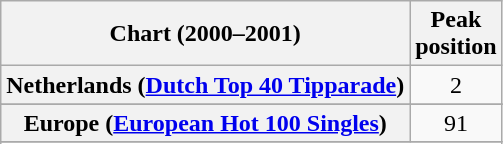<table class="wikitable sortable plainrowheaders" style="text-align:center">
<tr>
<th>Chart (2000–2001)</th>
<th>Peak<br>position</th>
</tr>
<tr>
<th scope="row">Netherlands (<a href='#'>Dutch Top 40 Tipparade</a>)</th>
<td align="center">2</td>
</tr>
<tr>
</tr>
<tr>
<th scope="row">Europe (<a href='#'>European Hot 100 Singles</a>)</th>
<td align="center">91</td>
</tr>
<tr>
</tr>
<tr>
</tr>
<tr>
</tr>
<tr>
</tr>
<tr>
</tr>
<tr>
</tr>
<tr>
</tr>
<tr>
</tr>
</table>
